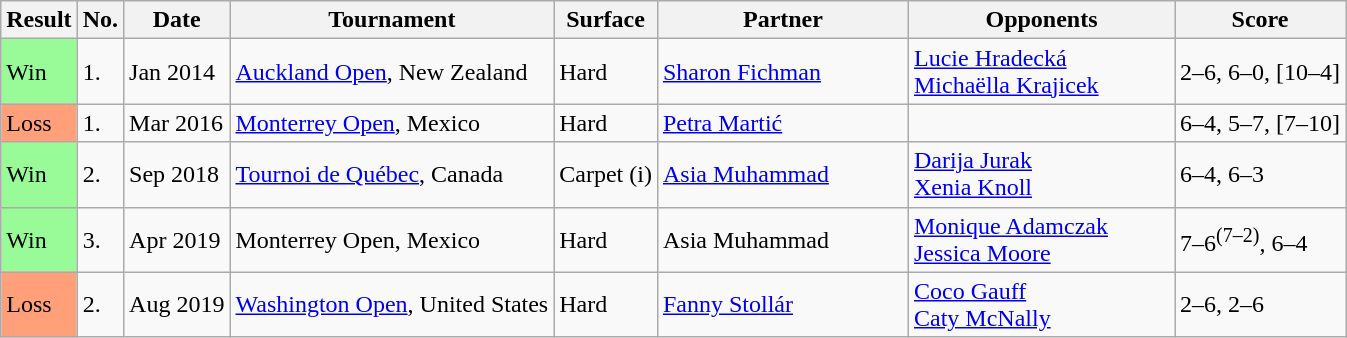<table class="sortable wikitable">
<tr>
<th>Result</th>
<th>No.</th>
<th>Date</th>
<th>Tournament</th>
<th>Surface</th>
<th width=160>Partner</th>
<th width=170>Opponents</th>
<th class="unsortable">Score</th>
</tr>
<tr>
<td style="background:#98fb98;">Win</td>
<td>1.</td>
<td>Jan 2014</td>
<td><a href='#'>Auckland Open</a>, New Zealand</td>
<td>Hard</td>
<td> <a href='#'>Sharon Fichman</a></td>
<td> <a href='#'>Lucie Hradecká</a> <br>  <a href='#'>Michaëlla Krajicek</a></td>
<td>2–6, 6–0, [10–4]</td>
</tr>
<tr>
<td style="background:#ffa07a;">Loss</td>
<td>1.</td>
<td>Mar 2016</td>
<td><a href='#'>Monterrey Open</a>, Mexico</td>
<td>Hard</td>
<td> <a href='#'>Petra Martić</a></td>
<td></td>
<td>6–4, 5–7, [7–10]</td>
</tr>
<tr>
<td style="background:#98fb98;">Win</td>
<td>2.</td>
<td>Sep 2018</td>
<td><a href='#'>Tournoi de Québec</a>, Canada</td>
<td>Carpet (i)</td>
<td> <a href='#'>Asia Muhammad</a></td>
<td> <a href='#'>Darija Jurak</a> <br>  <a href='#'>Xenia Knoll</a></td>
<td>6–4, 6–3</td>
</tr>
<tr>
<td style="background:#98fb98;">Win</td>
<td>3.</td>
<td>Apr 2019</td>
<td>Monterrey Open, Mexico</td>
<td>Hard</td>
<td> Asia Muhammad</td>
<td> <a href='#'>Monique Adamczak</a> <br>  <a href='#'>Jessica Moore</a></td>
<td>7–6<sup>(7–2)</sup>, 6–4</td>
</tr>
<tr>
<td style="background:#ffa07a;">Loss</td>
<td>2.</td>
<td>Aug 2019</td>
<td><a href='#'>Washington Open</a>, United States</td>
<td>Hard</td>
<td> <a href='#'>Fanny Stollár</a></td>
<td> <a href='#'>Coco Gauff</a> <br>  <a href='#'>Caty McNally</a></td>
<td>2–6, 2–6</td>
</tr>
</table>
